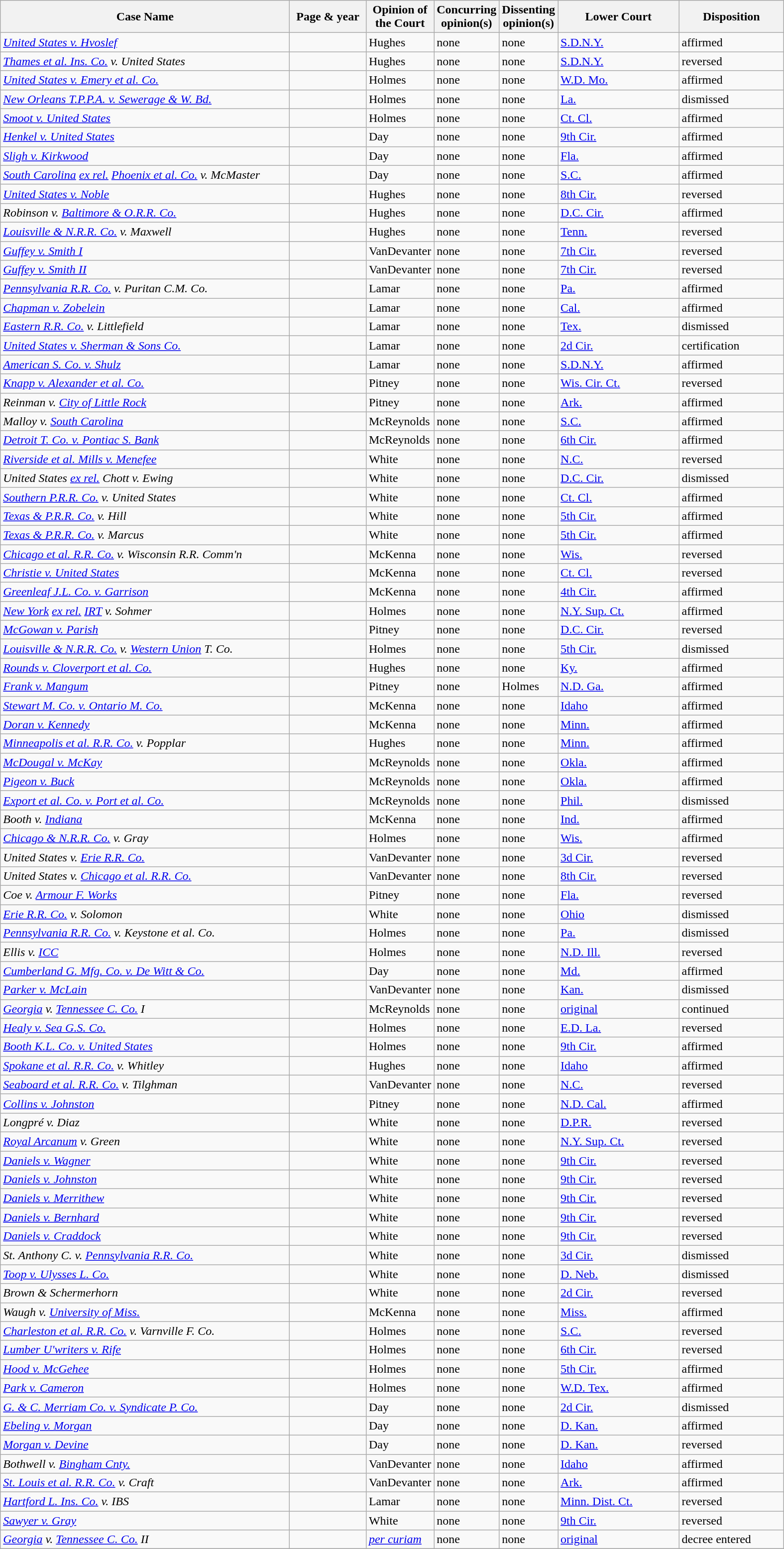<table class="wikitable sortable">
<tr>
<th scope="col" style="width: 380px;">Case Name</th>
<th scope="col" style="width: 95px;">Page & year</th>
<th scope="col" style="width: 10px;">Opinion of the Court</th>
<th scope="col" style="width: 10px;">Concurring opinion(s)</th>
<th scope="col" style="width: 10px;">Dissenting opinion(s)</th>
<th scope="col" style="width: 155px;">Lower Court</th>
<th scope="col" style="width: 133px;">Disposition</th>
</tr>
<tr>
<td><em><a href='#'>United States v. Hvoslef</a></em></td>
<td align="right"></td>
<td>Hughes</td>
<td>none</td>
<td>none</td>
<td><a href='#'>S.D.N.Y.</a></td>
<td>affirmed</td>
</tr>
<tr>
<td><em><a href='#'>Thames et al. Ins. Co.</a> v. United States</em></td>
<td align="right"></td>
<td>Hughes</td>
<td>none</td>
<td>none</td>
<td><a href='#'>S.D.N.Y.</a></td>
<td>reversed</td>
</tr>
<tr>
<td><em><a href='#'>United States v. Emery et al. Co.</a></em></td>
<td align="right"></td>
<td>Holmes</td>
<td>none</td>
<td>none</td>
<td><a href='#'>W.D. Mo.</a></td>
<td>affirmed</td>
</tr>
<tr>
<td><em><a href='#'>New Orleans T.P.P.A. v. Sewerage & W. Bd.</a></em></td>
<td align="right"></td>
<td>Holmes</td>
<td>none</td>
<td>none</td>
<td><a href='#'>La.</a></td>
<td>dismissed</td>
</tr>
<tr>
<td><em><a href='#'>Smoot v. United States</a></em></td>
<td align="right"></td>
<td>Holmes</td>
<td>none</td>
<td>none</td>
<td><a href='#'>Ct. Cl.</a></td>
<td>affirmed</td>
</tr>
<tr>
<td><em><a href='#'>Henkel v. United States</a></em></td>
<td align="right"></td>
<td>Day</td>
<td>none</td>
<td>none</td>
<td><a href='#'>9th Cir.</a></td>
<td>affirmed</td>
</tr>
<tr>
<td><em><a href='#'>Sligh v. Kirkwood</a></em></td>
<td align="right"></td>
<td>Day</td>
<td>none</td>
<td>none</td>
<td><a href='#'>Fla.</a></td>
<td>affirmed</td>
</tr>
<tr>
<td><em><a href='#'>South Carolina</a> <a href='#'>ex rel.</a> <a href='#'>Phoenix et al. Co.</a> v. McMaster</em></td>
<td align="right"></td>
<td>Day</td>
<td>none</td>
<td>none</td>
<td><a href='#'>S.C.</a></td>
<td>affirmed</td>
</tr>
<tr>
<td><em><a href='#'>United States v. Noble</a></em></td>
<td align="right"></td>
<td>Hughes</td>
<td>none</td>
<td>none</td>
<td><a href='#'>8th Cir.</a></td>
<td>reversed</td>
</tr>
<tr>
<td><em>Robinson v. <a href='#'>Baltimore & O.R.R. Co.</a></em></td>
<td align="right"></td>
<td>Hughes</td>
<td>none</td>
<td>none</td>
<td><a href='#'>D.C. Cir.</a></td>
<td>affirmed</td>
</tr>
<tr>
<td><em><a href='#'>Louisville & N.R.R. Co.</a> v. Maxwell</em></td>
<td align="right"></td>
<td>Hughes</td>
<td>none</td>
<td>none</td>
<td><a href='#'>Tenn.</a></td>
<td>reversed</td>
</tr>
<tr>
<td><em><a href='#'>Guffey v. Smith I</a></em></td>
<td align="right"></td>
<td>VanDevanter</td>
<td>none</td>
<td>none</td>
<td><a href='#'>7th Cir.</a></td>
<td>reversed</td>
</tr>
<tr>
<td><em><a href='#'>Guffey v. Smith II</a></em></td>
<td align="right"></td>
<td>VanDevanter</td>
<td>none</td>
<td>none</td>
<td><a href='#'>7th Cir.</a></td>
<td>reversed</td>
</tr>
<tr>
<td><em><a href='#'>Pennsylvania R.R. Co.</a> v. Puritan C.M. Co.</em></td>
<td align="right"></td>
<td>Lamar</td>
<td>none</td>
<td>none</td>
<td><a href='#'>Pa.</a></td>
<td>affirmed</td>
</tr>
<tr>
<td><em><a href='#'>Chapman v. Zobelein</a></em></td>
<td align="right"></td>
<td>Lamar</td>
<td>none</td>
<td>none</td>
<td><a href='#'>Cal.</a></td>
<td>affirmed</td>
</tr>
<tr>
<td><em><a href='#'>Eastern R.R. Co.</a> v. Littlefield</em></td>
<td align="right"></td>
<td>Lamar</td>
<td>none</td>
<td>none</td>
<td><a href='#'>Tex.</a></td>
<td>dismissed</td>
</tr>
<tr>
<td><em><a href='#'>United States v. Sherman & Sons Co.</a></em></td>
<td align="right"></td>
<td>Lamar</td>
<td>none</td>
<td>none</td>
<td><a href='#'>2d Cir.</a></td>
<td>certification</td>
</tr>
<tr>
<td><em><a href='#'>American S. Co. v. Shulz</a></em></td>
<td align="right"></td>
<td>Lamar</td>
<td>none</td>
<td>none</td>
<td><a href='#'>S.D.N.Y.</a></td>
<td>affirmed</td>
</tr>
<tr>
<td><em><a href='#'>Knapp v. Alexander et al. Co.</a></em></td>
<td align="right"></td>
<td>Pitney</td>
<td>none</td>
<td>none</td>
<td><a href='#'>Wis. Cir. Ct.</a></td>
<td>reversed</td>
</tr>
<tr>
<td><em>Reinman v. <a href='#'>City of Little Rock</a></em></td>
<td align="right"></td>
<td>Pitney</td>
<td>none</td>
<td>none</td>
<td><a href='#'>Ark.</a></td>
<td>affirmed</td>
</tr>
<tr>
<td><em>Malloy v. <a href='#'>South Carolina</a></em></td>
<td align="right"></td>
<td>McReynolds</td>
<td>none</td>
<td>none</td>
<td><a href='#'>S.C.</a></td>
<td>affirmed</td>
</tr>
<tr>
<td><em><a href='#'>Detroit T. Co. v. Pontiac S. Bank</a></em></td>
<td align="right"></td>
<td>McReynolds</td>
<td>none</td>
<td>none</td>
<td><a href='#'>6th Cir.</a></td>
<td>affirmed</td>
</tr>
<tr>
<td><em><a href='#'>Riverside et al. Mills v. Menefee</a></em></td>
<td align="right"></td>
<td>White</td>
<td>none</td>
<td>none</td>
<td><a href='#'>N.C.</a></td>
<td>reversed</td>
</tr>
<tr>
<td><em>United States <a href='#'>ex rel.</a> Chott v. Ewing</em></td>
<td align="right"></td>
<td>White</td>
<td>none</td>
<td>none</td>
<td><a href='#'>D.C. Cir.</a></td>
<td>dismissed</td>
</tr>
<tr>
<td><em><a href='#'>Southern P.R.R. Co.</a> v. United States</em></td>
<td align="right"></td>
<td>White</td>
<td>none</td>
<td>none</td>
<td><a href='#'>Ct. Cl.</a></td>
<td>affirmed</td>
</tr>
<tr>
<td><em><a href='#'>Texas & P.R.R. Co.</a> v. Hill</em></td>
<td align="right"></td>
<td>White</td>
<td>none</td>
<td>none</td>
<td><a href='#'>5th Cir.</a></td>
<td>affirmed</td>
</tr>
<tr>
<td><em><a href='#'>Texas & P.R.R. Co.</a> v. Marcus</em></td>
<td align="right"></td>
<td>White</td>
<td>none</td>
<td>none</td>
<td><a href='#'>5th Cir.</a></td>
<td>affirmed</td>
</tr>
<tr>
<td><em><a href='#'>Chicago et al. R.R. Co.</a> v. Wisconsin R.R. Comm'n</em></td>
<td align="right"></td>
<td>McKenna</td>
<td>none</td>
<td>none</td>
<td><a href='#'>Wis.</a></td>
<td>reversed</td>
</tr>
<tr>
<td><em><a href='#'>Christie v. United States</a></em></td>
<td align="right"></td>
<td>McKenna</td>
<td>none</td>
<td>none</td>
<td><a href='#'>Ct. Cl.</a></td>
<td>reversed</td>
</tr>
<tr>
<td><em><a href='#'>Greenleaf J.L. Co. v. Garrison</a></em></td>
<td align="right"></td>
<td>McKenna</td>
<td>none</td>
<td>none</td>
<td><a href='#'>4th Cir.</a></td>
<td>affirmed</td>
</tr>
<tr>
<td><em><a href='#'>New York</a> <a href='#'>ex rel.</a> <a href='#'>IRT</a> v. Sohmer</em></td>
<td align="right"></td>
<td>Holmes</td>
<td>none</td>
<td>none</td>
<td><a href='#'>N.Y. Sup. Ct.</a></td>
<td>affirmed</td>
</tr>
<tr>
<td><em><a href='#'>McGowan v. Parish</a></em></td>
<td align="right"></td>
<td>Pitney</td>
<td>none</td>
<td>none</td>
<td><a href='#'>D.C. Cir.</a></td>
<td>reversed</td>
</tr>
<tr>
<td><em><a href='#'>Louisville & N.R.R. Co.</a> v. <a href='#'>Western Union</a> T. Co.</em></td>
<td align="right"></td>
<td>Holmes</td>
<td>none</td>
<td>none</td>
<td><a href='#'>5th Cir.</a></td>
<td>dismissed</td>
</tr>
<tr>
<td><em><a href='#'>Rounds v. Cloverport et al. Co.</a></em></td>
<td align="right"></td>
<td>Hughes</td>
<td>none</td>
<td>none</td>
<td><a href='#'>Ky.</a></td>
<td>affirmed</td>
</tr>
<tr>
<td><em><a href='#'>Frank v. Mangum</a></em></td>
<td align="right"></td>
<td>Pitney</td>
<td>none</td>
<td>Holmes</td>
<td><a href='#'>N.D. Ga.</a></td>
<td>affirmed</td>
</tr>
<tr>
<td><em><a href='#'>Stewart M. Co. v. Ontario M. Co.</a></em></td>
<td align="right"></td>
<td>McKenna</td>
<td>none</td>
<td>none</td>
<td><a href='#'>Idaho</a></td>
<td>affirmed</td>
</tr>
<tr>
<td><em><a href='#'>Doran v. Kennedy</a></em></td>
<td align="right"></td>
<td>McKenna</td>
<td>none</td>
<td>none</td>
<td><a href='#'>Minn.</a></td>
<td>affirmed</td>
</tr>
<tr>
<td><em><a href='#'>Minneapolis et al. R.R. Co.</a> v. Popplar</em></td>
<td align="right"></td>
<td>Hughes</td>
<td>none</td>
<td>none</td>
<td><a href='#'>Minn.</a></td>
<td>affirmed</td>
</tr>
<tr>
<td><em><a href='#'>McDougal v. McKay</a></em></td>
<td align="right"></td>
<td>McReynolds</td>
<td>none</td>
<td>none</td>
<td><a href='#'>Okla.</a></td>
<td>affirmed</td>
</tr>
<tr>
<td><em><a href='#'>Pigeon v. Buck</a></em></td>
<td align="right"></td>
<td>McReynolds</td>
<td>none</td>
<td>none</td>
<td><a href='#'>Okla.</a></td>
<td>affirmed</td>
</tr>
<tr>
<td><em><a href='#'>Export et al. Co. v. Port et al. Co.</a></em></td>
<td align="right"></td>
<td>McReynolds</td>
<td>none</td>
<td>none</td>
<td><a href='#'>Phil.</a></td>
<td>dismissed</td>
</tr>
<tr>
<td><em>Booth v. <a href='#'>Indiana</a></em></td>
<td align="right"></td>
<td>McKenna</td>
<td>none</td>
<td>none</td>
<td><a href='#'>Ind.</a></td>
<td>affirmed</td>
</tr>
<tr>
<td><em><a href='#'>Chicago & N.R.R. Co.</a> v. Gray</em></td>
<td align="right"></td>
<td>Holmes</td>
<td>none</td>
<td>none</td>
<td><a href='#'>Wis.</a></td>
<td>affirmed</td>
</tr>
<tr>
<td><em>United States v. <a href='#'>Erie R.R. Co.</a></em></td>
<td align="right"></td>
<td>VanDevanter</td>
<td>none</td>
<td>none</td>
<td><a href='#'>3d Cir.</a></td>
<td>reversed</td>
</tr>
<tr>
<td><em>United States v. <a href='#'>Chicago et al. R.R. Co.</a></em></td>
<td align="right"></td>
<td>VanDevanter</td>
<td>none</td>
<td>none</td>
<td><a href='#'>8th Cir.</a></td>
<td>reversed</td>
</tr>
<tr>
<td><em>Coe v. <a href='#'>Armour F. Works</a></em></td>
<td align="right"></td>
<td>Pitney</td>
<td>none</td>
<td>none</td>
<td><a href='#'>Fla.</a></td>
<td>reversed</td>
</tr>
<tr>
<td><em><a href='#'>Erie R.R. Co.</a> v. Solomon</em></td>
<td align="right"></td>
<td>White</td>
<td>none</td>
<td>none</td>
<td><a href='#'>Ohio</a></td>
<td>dismissed</td>
</tr>
<tr>
<td><em><a href='#'>Pennsylvania R.R. Co.</a> v. Keystone et al. Co.</em></td>
<td align="right"></td>
<td>Holmes</td>
<td>none</td>
<td>none</td>
<td><a href='#'>Pa.</a></td>
<td>dismissed</td>
</tr>
<tr>
<td><em>Ellis v. <a href='#'>ICC</a></em></td>
<td align="right"></td>
<td>Holmes</td>
<td>none</td>
<td>none</td>
<td><a href='#'>N.D. Ill.</a></td>
<td>reversed</td>
</tr>
<tr>
<td><em><a href='#'>Cumberland G. Mfg. Co. v. De Witt & Co.</a></em></td>
<td align="right"></td>
<td>Day</td>
<td>none</td>
<td>none</td>
<td><a href='#'>Md.</a></td>
<td>affirmed</td>
</tr>
<tr>
<td><em><a href='#'>Parker v. McLain</a></em></td>
<td align="right"></td>
<td>VanDevanter</td>
<td>none</td>
<td>none</td>
<td><a href='#'>Kan.</a></td>
<td>dismissed</td>
</tr>
<tr>
<td><em><a href='#'>Georgia</a> v. <a href='#'>Tennessee C. Co.</a> I</em></td>
<td align="right"></td>
<td>McReynolds</td>
<td>none</td>
<td>none</td>
<td><a href='#'>original</a></td>
<td>continued</td>
</tr>
<tr>
<td><em><a href='#'>Healy v. Sea G.S. Co.</a></em></td>
<td align="right"></td>
<td>Holmes</td>
<td>none</td>
<td>none</td>
<td><a href='#'>E.D. La.</a></td>
<td>reversed</td>
</tr>
<tr>
<td><em><a href='#'>Booth K.L. Co. v. United States</a></em></td>
<td align="right"></td>
<td>Holmes</td>
<td>none</td>
<td>none</td>
<td><a href='#'>9th Cir.</a></td>
<td>affirmed</td>
</tr>
<tr>
<td><em><a href='#'>Spokane et al. R.R. Co.</a> v. Whitley</em></td>
<td align="right"></td>
<td>Hughes</td>
<td>none</td>
<td>none</td>
<td><a href='#'>Idaho</a></td>
<td>affirmed</td>
</tr>
<tr>
<td><em><a href='#'>Seaboard et al. R.R. Co.</a> v. Tilghman</em></td>
<td align="right"></td>
<td>VanDevanter</td>
<td>none</td>
<td>none</td>
<td><a href='#'>N.C.</a></td>
<td>reversed</td>
</tr>
<tr>
<td><em><a href='#'>Collins v. Johnston</a></em></td>
<td align="right"></td>
<td>Pitney</td>
<td>none</td>
<td>none</td>
<td><a href='#'>N.D. Cal.</a></td>
<td>affirmed</td>
</tr>
<tr>
<td><em>Longpré v. Diaz</em></td>
<td align="right"></td>
<td>White</td>
<td>none</td>
<td>none</td>
<td><a href='#'>D.P.R.</a></td>
<td>reversed</td>
</tr>
<tr>
<td><em><a href='#'>Royal Arcanum</a> v. Green</em></td>
<td align="right"></td>
<td>White</td>
<td>none</td>
<td>none</td>
<td><a href='#'>N.Y. Sup. Ct.</a></td>
<td>reversed</td>
</tr>
<tr>
<td><em><a href='#'>Daniels v. Wagner</a></em></td>
<td align="right"></td>
<td>White</td>
<td>none</td>
<td>none</td>
<td><a href='#'>9th Cir.</a></td>
<td>reversed</td>
</tr>
<tr>
<td><em><a href='#'>Daniels v. Johnston</a></em></td>
<td align="right"></td>
<td>White</td>
<td>none</td>
<td>none</td>
<td><a href='#'>9th Cir.</a></td>
<td>reversed</td>
</tr>
<tr>
<td><em><a href='#'>Daniels v. Merrithew</a></em></td>
<td align="right"></td>
<td>White</td>
<td>none</td>
<td>none</td>
<td><a href='#'>9th Cir.</a></td>
<td>reversed</td>
</tr>
<tr>
<td><em><a href='#'>Daniels v. Bernhard</a></em></td>
<td align="right"></td>
<td>White</td>
<td>none</td>
<td>none</td>
<td><a href='#'>9th Cir.</a></td>
<td>reversed</td>
</tr>
<tr>
<td><em><a href='#'>Daniels v. Craddock</a></em></td>
<td align="right"></td>
<td>White</td>
<td>none</td>
<td>none</td>
<td><a href='#'>9th Cir.</a></td>
<td>reversed</td>
</tr>
<tr>
<td><em>St. Anthony C. v. <a href='#'>Pennsylvania R.R. Co.</a></em></td>
<td align="right"></td>
<td>White</td>
<td>none</td>
<td>none</td>
<td><a href='#'>3d Cir.</a></td>
<td>dismissed</td>
</tr>
<tr>
<td><em><a href='#'>Toop v. Ulysses L. Co.</a></em></td>
<td align="right"></td>
<td>White</td>
<td>none</td>
<td>none</td>
<td><a href='#'>D. Neb.</a></td>
<td>dismissed</td>
</tr>
<tr>
<td><em>Brown & Schermerhorn</em></td>
<td align="right"></td>
<td>White</td>
<td>none</td>
<td>none</td>
<td><a href='#'>2d Cir.</a></td>
<td>reversed</td>
</tr>
<tr>
<td><em>Waugh v. <a href='#'>University of Miss.</a></em></td>
<td align="right"></td>
<td>McKenna</td>
<td>none</td>
<td>none</td>
<td><a href='#'>Miss.</a></td>
<td>affirmed</td>
</tr>
<tr>
<td><em><a href='#'>Charleston et al. R.R. Co.</a> v. Varnville F. Co.</em></td>
<td align="right"></td>
<td>Holmes</td>
<td>none</td>
<td>none</td>
<td><a href='#'>S.C.</a></td>
<td>reversed</td>
</tr>
<tr>
<td><em><a href='#'>Lumber U'writers v. Rife</a></em></td>
<td align="right"></td>
<td>Holmes</td>
<td>none</td>
<td>none</td>
<td><a href='#'>6th Cir.</a></td>
<td>reversed</td>
</tr>
<tr>
<td><em><a href='#'>Hood v. McGehee</a></em></td>
<td align="right"></td>
<td>Holmes</td>
<td>none</td>
<td>none</td>
<td><a href='#'>5th Cir.</a></td>
<td>affirmed</td>
</tr>
<tr>
<td><em><a href='#'>Park v. Cameron</a></em></td>
<td align="right"></td>
<td>Holmes</td>
<td>none</td>
<td>none</td>
<td><a href='#'>W.D. Tex.</a></td>
<td>affirmed</td>
</tr>
<tr>
<td><em><a href='#'>G. & C. Merriam Co. v. Syndicate P. Co.</a></em></td>
<td align="right"></td>
<td>Day</td>
<td>none</td>
<td>none</td>
<td><a href='#'>2d Cir.</a></td>
<td>dismissed</td>
</tr>
<tr>
<td><em><a href='#'>Ebeling v. Morgan</a></em></td>
<td align="right"></td>
<td>Day</td>
<td>none</td>
<td>none</td>
<td><a href='#'>D. Kan.</a></td>
<td>affirmed</td>
</tr>
<tr>
<td><em><a href='#'>Morgan v. Devine</a></em></td>
<td align="right"></td>
<td>Day</td>
<td>none</td>
<td>none</td>
<td><a href='#'>D. Kan.</a></td>
<td>reversed</td>
</tr>
<tr>
<td><em>Bothwell v. <a href='#'>Bingham Cnty.</a></em></td>
<td align="right"></td>
<td>VanDevanter</td>
<td>none</td>
<td>none</td>
<td><a href='#'>Idaho</a></td>
<td>affirmed</td>
</tr>
<tr>
<td><em><a href='#'>St. Louis et al. R.R. Co.</a> v. Craft</em></td>
<td align="right"></td>
<td>VanDevanter</td>
<td>none</td>
<td>none</td>
<td><a href='#'>Ark.</a></td>
<td>affirmed</td>
</tr>
<tr>
<td><em><a href='#'>Hartford L. Ins. Co.</a> v. IBS</em></td>
<td align="right"></td>
<td>Lamar</td>
<td>none</td>
<td>none</td>
<td><a href='#'>Minn. Dist. Ct.</a></td>
<td>reversed</td>
</tr>
<tr>
<td><em><a href='#'>Sawyer v. Gray</a></em></td>
<td align="right"></td>
<td>White</td>
<td>none</td>
<td>none</td>
<td><a href='#'>9th Cir.</a></td>
<td>reversed</td>
</tr>
<tr>
<td><em><a href='#'>Georgia</a> v. <a href='#'>Tennessee C. Co.</a> II</em></td>
<td align="right"></td>
<td><em><a href='#'>per curiam</a></em></td>
<td>none</td>
<td>none</td>
<td><a href='#'>original</a></td>
<td>decree entered</td>
</tr>
<tr>
</tr>
</table>
